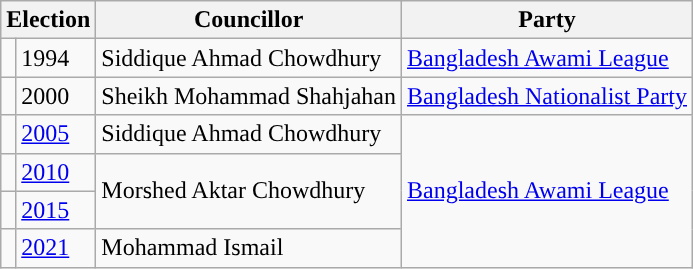<table class="wikitable">
<tr>
<th colspan="2">Election</th>
<th>Councillor</th>
<th>Party</th>
</tr>
<tr>
<td style="background-color:"></td>
<td>1994</td>
<td>Siddique Ahmad Chowdhury</td>
<td><a href='#'>Bangladesh Awami League</a></td>
</tr>
<tr>
<td style="background-color:"></td>
<td>2000</td>
<td>Sheikh Mohammad Shahjahan</td>
<td><a href='#'>Bangladesh Nationalist Party</a></td>
</tr>
<tr>
<td style="background-color:"></td>
<td><a href='#'>2005</a></td>
<td>Siddique Ahmad Chowdhury</td>
<td rowspan="4"><a href='#'>Bangladesh Awami League</a></td>
</tr>
<tr>
<td style="background-color:"></td>
<td><a href='#'>2010</a></td>
<td rowspan="2">Morshed Aktar Chowdhury</td>
</tr>
<tr>
<td style="background-color:"></td>
<td><a href='#'>2015</a></td>
</tr>
<tr>
<td style="background-color:"></td>
<td><a href='#'>2021</a></td>
<td>Mohammad Ismail</td>
</tr>
</table>
